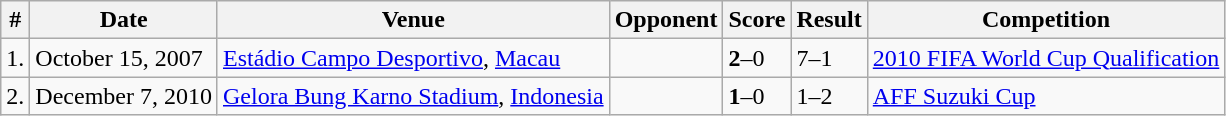<table class="wikitable">
<tr>
<th>#</th>
<th>Date</th>
<th>Venue</th>
<th>Opponent</th>
<th>Score</th>
<th>Result</th>
<th>Competition</th>
</tr>
<tr>
<td>1.</td>
<td>October 15, 2007</td>
<td><a href='#'>Estádio Campo Desportivo</a>, <a href='#'>Macau</a></td>
<td></td>
<td><strong>2</strong>–0</td>
<td>7–1</td>
<td><a href='#'>2010 FIFA World Cup Qualification</a></td>
</tr>
<tr>
<td>2.</td>
<td>December 7, 2010</td>
<td><a href='#'>Gelora Bung Karno Stadium</a>, <a href='#'>Indonesia</a></td>
<td></td>
<td><strong>1</strong>–0</td>
<td>1–2</td>
<td><a href='#'>AFF Suzuki Cup</a></td>
</tr>
</table>
